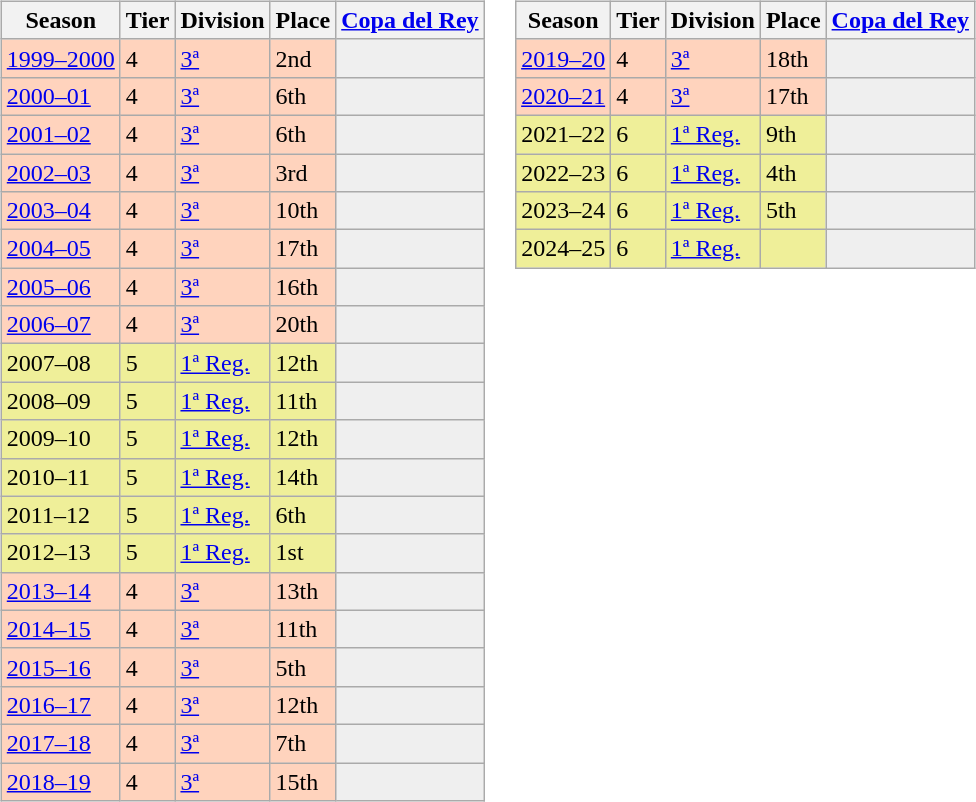<table>
<tr>
<td valign="top" width=0%><br><table class="wikitable">
<tr style="background:#f0f6fa;">
<th>Season</th>
<th>Tier</th>
<th>Division</th>
<th>Place</th>
<th><a href='#'>Copa del Rey</a></th>
</tr>
<tr>
<td style="background:#FFD3BD;"><a href='#'>1999–2000</a></td>
<td style="background:#FFD3BD;">4</td>
<td style="background:#FFD3BD;"><a href='#'>3ª</a></td>
<td style="background:#FFD3BD;">2nd</td>
<td style="background:#efefef;"></td>
</tr>
<tr>
<td style="background:#FFD3BD;"><a href='#'>2000–01</a></td>
<td style="background:#FFD3BD;">4</td>
<td style="background:#FFD3BD;"><a href='#'>3ª</a></td>
<td style="background:#FFD3BD;">6th</td>
<td style="background:#efefef;"></td>
</tr>
<tr>
<td style="background:#FFD3BD;"><a href='#'>2001–02</a></td>
<td style="background:#FFD3BD;">4</td>
<td style="background:#FFD3BD;"><a href='#'>3ª</a></td>
<td style="background:#FFD3BD;">6th</td>
<td style="background:#efefef;"></td>
</tr>
<tr>
<td style="background:#FFD3BD;"><a href='#'>2002–03</a></td>
<td style="background:#FFD3BD;">4</td>
<td style="background:#FFD3BD;"><a href='#'>3ª</a></td>
<td style="background:#FFD3BD;">3rd</td>
<td style="background:#efefef;"></td>
</tr>
<tr>
<td style="background:#FFD3BD;"><a href='#'>2003–04</a></td>
<td style="background:#FFD3BD;">4</td>
<td style="background:#FFD3BD;"><a href='#'>3ª</a></td>
<td style="background:#FFD3BD;">10th</td>
<td style="background:#efefef;"></td>
</tr>
<tr>
<td style="background:#FFD3BD;"><a href='#'>2004–05</a></td>
<td style="background:#FFD3BD;">4</td>
<td style="background:#FFD3BD;"><a href='#'>3ª</a></td>
<td style="background:#FFD3BD;">17th</td>
<td style="background:#efefef;"></td>
</tr>
<tr>
<td style="background:#FFD3BD;"><a href='#'>2005–06</a></td>
<td style="background:#FFD3BD;">4</td>
<td style="background:#FFD3BD;"><a href='#'>3ª</a></td>
<td style="background:#FFD3BD;">16th</td>
<td style="background:#efefef;"></td>
</tr>
<tr>
<td style="background:#FFD3BD;"><a href='#'>2006–07</a></td>
<td style="background:#FFD3BD;">4</td>
<td style="background:#FFD3BD;"><a href='#'>3ª</a></td>
<td style="background:#FFD3BD;">20th</td>
<td style="background:#efefef;"></td>
</tr>
<tr>
<td style="background:#EFEF99;">2007–08</td>
<td style="background:#EFEF99;">5</td>
<td style="background:#EFEF99;"><a href='#'>1ª Reg.</a></td>
<td style="background:#EFEF99;">12th</td>
<td style="background:#efefef;"></td>
</tr>
<tr>
<td style="background:#EFEF99;">2008–09</td>
<td style="background:#EFEF99;">5</td>
<td style="background:#EFEF99;"><a href='#'>1ª Reg.</a></td>
<td style="background:#EFEF99;">11th</td>
<td style="background:#efefef;"></td>
</tr>
<tr>
<td style="background:#EFEF99;">2009–10</td>
<td style="background:#EFEF99;">5</td>
<td style="background:#EFEF99;"><a href='#'>1ª Reg.</a></td>
<td style="background:#EFEF99;">12th</td>
<td style="background:#efefef;"></td>
</tr>
<tr>
<td style="background:#EFEF99;">2010–11</td>
<td style="background:#EFEF99;">5</td>
<td style="background:#EFEF99;"><a href='#'>1ª Reg.</a></td>
<td style="background:#EFEF99;">14th</td>
<td style="background:#efefef;"></td>
</tr>
<tr>
<td style="background:#EFEF99;">2011–12</td>
<td style="background:#EFEF99;">5</td>
<td style="background:#EFEF99;"><a href='#'>1ª Reg.</a></td>
<td style="background:#EFEF99;">6th</td>
<td style="background:#efefef;"></td>
</tr>
<tr>
<td style="background:#EFEF99;">2012–13</td>
<td style="background:#EFEF99;">5</td>
<td style="background:#EFEF99;"><a href='#'>1ª Reg.</a></td>
<td style="background:#EFEF99;">1st</td>
<td style="background:#efefef;"></td>
</tr>
<tr>
<td style="background:#FFD3BD;"><a href='#'>2013–14</a></td>
<td style="background:#FFD3BD;">4</td>
<td style="background:#FFD3BD;"><a href='#'>3ª</a></td>
<td style="background:#FFD3BD;">13th</td>
<td style="background:#efefef;"></td>
</tr>
<tr>
<td style="background:#FFD3BD;"><a href='#'>2014–15</a></td>
<td style="background:#FFD3BD;">4</td>
<td style="background:#FFD3BD;"><a href='#'>3ª</a></td>
<td style="background:#FFD3BD;">11th</td>
<td style="background:#efefef;"></td>
</tr>
<tr>
<td style="background:#FFD3BD;"><a href='#'>2015–16</a></td>
<td style="background:#FFD3BD;">4</td>
<td style="background:#FFD3BD;"><a href='#'>3ª</a></td>
<td style="background:#FFD3BD;">5th</td>
<td style="background:#efefef;"></td>
</tr>
<tr>
<td style="background:#FFD3BD;"><a href='#'>2016–17</a></td>
<td style="background:#FFD3BD;">4</td>
<td style="background:#FFD3BD;"><a href='#'>3ª</a></td>
<td style="background:#FFD3BD;">12th</td>
<td style="background:#efefef;"></td>
</tr>
<tr>
<td style="background:#FFD3BD;"><a href='#'>2017–18</a></td>
<td style="background:#FFD3BD;">4</td>
<td style="background:#FFD3BD;"><a href='#'>3ª</a></td>
<td style="background:#FFD3BD;">7th</td>
<td style="background:#efefef;"></td>
</tr>
<tr>
<td style="background:#FFD3BD;"><a href='#'>2018–19</a></td>
<td style="background:#FFD3BD;">4</td>
<td style="background:#FFD3BD;"><a href='#'>3ª</a></td>
<td style="background:#FFD3BD;">15th</td>
<td style="background:#efefef;"></td>
</tr>
</table>
</td>
<td valign="top" width=0%><br><table class="wikitable">
<tr style="background:#f0f6fa;">
<th>Season</th>
<th>Tier</th>
<th>Division</th>
<th>Place</th>
<th><a href='#'>Copa del Rey</a></th>
</tr>
<tr>
<td style="background:#FFD3BD;"><a href='#'>2019–20</a></td>
<td style="background:#FFD3BD;">4</td>
<td style="background:#FFD3BD;"><a href='#'>3ª</a></td>
<td style="background:#FFD3BD;">18th</td>
<td style="background:#efefef;"></td>
</tr>
<tr>
<td style="background:#FFD3BD;"><a href='#'>2020–21</a></td>
<td style="background:#FFD3BD;">4</td>
<td style="background:#FFD3BD;"><a href='#'>3ª</a></td>
<td style="background:#FFD3BD;">17th</td>
<td style="background:#efefef;"></td>
</tr>
<tr>
<td style="background:#EFEF99;">2021–22</td>
<td style="background:#EFEF99;">6</td>
<td style="background:#EFEF99;"><a href='#'>1ª Reg.</a></td>
<td style="background:#EFEF99;">9th</td>
<td style="background:#efefef;"></td>
</tr>
<tr>
<td style="background:#EFEF99;">2022–23</td>
<td style="background:#EFEF99;">6</td>
<td style="background:#EFEF99;"><a href='#'>1ª Reg.</a></td>
<td style="background:#EFEF99;">4th</td>
<td style="background:#efefef;"></td>
</tr>
<tr>
<td style="background:#EFEF99;">2023–24</td>
<td style="background:#EFEF99;">6</td>
<td style="background:#EFEF99;"><a href='#'>1ª Reg.</a></td>
<td style="background:#EFEF99;">5th</td>
<td style="background:#efefef;"></td>
</tr>
<tr>
<td style="background:#EFEF99;">2024–25</td>
<td style="background:#EFEF99;">6</td>
<td style="background:#EFEF99;"><a href='#'>1ª Reg.</a></td>
<td style="background:#EFEF99;"></td>
<td style="background:#efefef;"></td>
</tr>
</table>
</td>
</tr>
</table>
